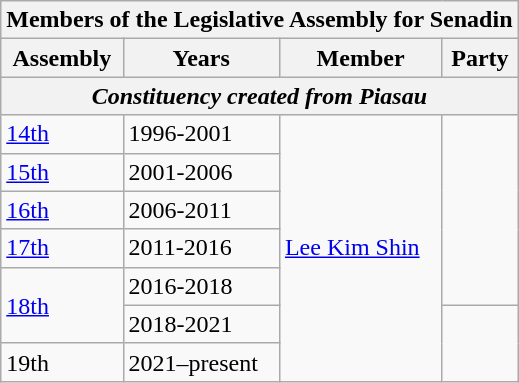<table class=wikitable>
<tr>
<th colspan="4">Members of the Legislative Assembly for Senadin</th>
</tr>
<tr>
<th>Assembly</th>
<th>Years</th>
<th>Member</th>
<th>Party</th>
</tr>
<tr>
<th colspan=4 align=center><em>Constituency created from Piasau</em></th>
</tr>
<tr>
<td><a href='#'>14th</a></td>
<td>1996-2001</td>
<td rowspan="7"><a href='#'>Lee Kim Shin</a></td>
<td rowspan=5 bgcolor=></td>
</tr>
<tr>
<td><a href='#'>15th</a></td>
<td>2001-2006</td>
</tr>
<tr>
<td><a href='#'>16th</a></td>
<td>2006-2011</td>
</tr>
<tr>
<td><a href='#'>17th</a></td>
<td>2011-2016</td>
</tr>
<tr>
<td rowspan="2"><a href='#'>18th</a></td>
<td>2016-2018</td>
</tr>
<tr>
<td>2018-2021</td>
<td rowspan="2" bgcolor=></td>
</tr>
<tr>
<td>19th</td>
<td>2021–present</td>
</tr>
</table>
